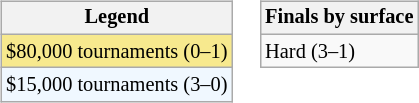<table>
<tr valign=top>
<td><br><table class="wikitable" style="font-size:85%">
<tr>
<th>Legend</th>
</tr>
<tr style="background:#f7e98e;">
<td>$80,000 tournaments (0–1)</td>
</tr>
<tr style="background:#f0f8ff;">
<td>$15,000 tournaments (3–0)</td>
</tr>
</table>
</td>
<td><br><table class="wikitable" style=font-size:85%;>
<tr>
<th>Finals by surface</th>
</tr>
<tr>
<td>Hard (3–1)</td>
</tr>
</table>
</td>
</tr>
</table>
